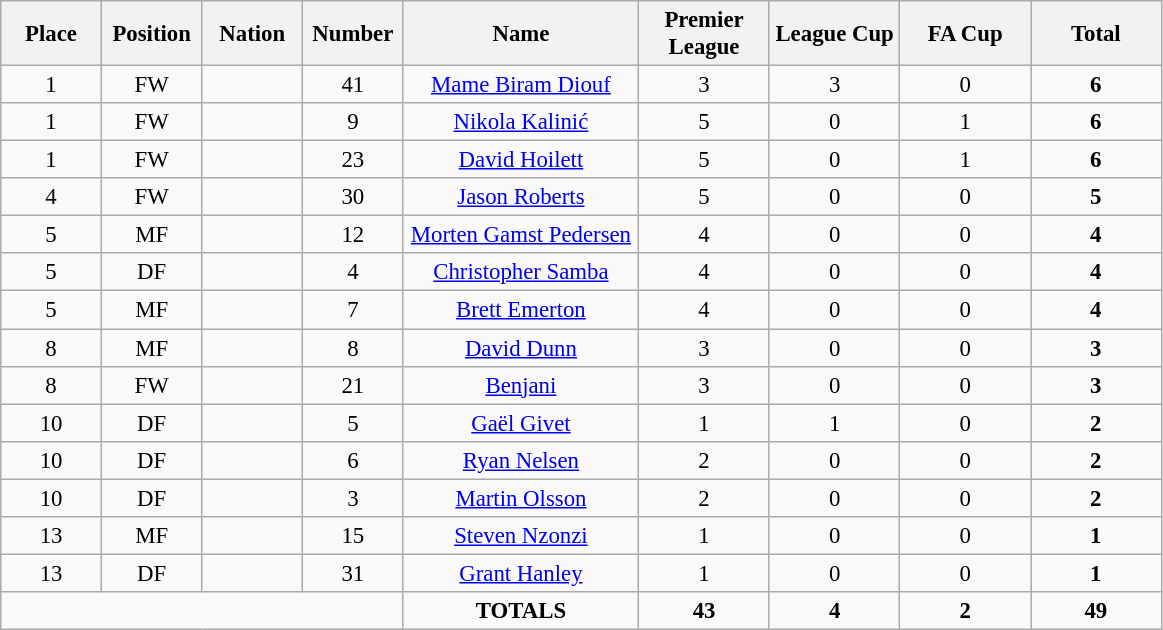<table class="wikitable" style="font-size: 95%; text-align: center;">
<tr>
<th width=60>Place</th>
<th width=60>Position</th>
<th width=60>Nation</th>
<th width=60>Number</th>
<th width=150>Name</th>
<th width=80>Premier League</th>
<th width=80>League Cup</th>
<th width=80>FA Cup</th>
<th width=80><strong>Total</strong></th>
</tr>
<tr>
<td>1</td>
<td>FW</td>
<td></td>
<td>41</td>
<td><a href='#'>Mame Biram Diouf</a></td>
<td>3</td>
<td>3</td>
<td>0</td>
<td><strong>6</strong></td>
</tr>
<tr>
<td>1</td>
<td>FW</td>
<td></td>
<td>9</td>
<td><a href='#'>Nikola Kalinić</a></td>
<td>5</td>
<td>0</td>
<td>1</td>
<td><strong>6</strong></td>
</tr>
<tr>
<td>1</td>
<td>FW</td>
<td></td>
<td>23</td>
<td><a href='#'>David Hoilett</a></td>
<td>5</td>
<td>0</td>
<td>1</td>
<td><strong>6</strong></td>
</tr>
<tr>
<td>4</td>
<td>FW</td>
<td></td>
<td>30</td>
<td><a href='#'>Jason Roberts</a></td>
<td>5</td>
<td>0</td>
<td>0</td>
<td><strong>5</strong></td>
</tr>
<tr>
<td>5</td>
<td>MF</td>
<td></td>
<td>12</td>
<td><a href='#'>Morten Gamst Pedersen</a></td>
<td>4</td>
<td>0</td>
<td>0</td>
<td><strong>4</strong></td>
</tr>
<tr>
<td>5</td>
<td>DF</td>
<td></td>
<td>4</td>
<td><a href='#'>Christopher Samba</a></td>
<td>4</td>
<td>0</td>
<td>0</td>
<td><strong>4</strong></td>
</tr>
<tr>
<td>5</td>
<td>MF</td>
<td></td>
<td>7</td>
<td><a href='#'>Brett Emerton</a></td>
<td>4</td>
<td>0</td>
<td>0</td>
<td><strong>4</strong></td>
</tr>
<tr>
<td>8</td>
<td>MF</td>
<td></td>
<td>8</td>
<td><a href='#'>David Dunn</a></td>
<td>3</td>
<td>0</td>
<td>0</td>
<td><strong>3</strong></td>
</tr>
<tr>
<td>8</td>
<td>FW</td>
<td></td>
<td>21</td>
<td><a href='#'>Benjani</a></td>
<td>3</td>
<td>0</td>
<td>0</td>
<td><strong>3</strong></td>
</tr>
<tr>
<td>10</td>
<td>DF</td>
<td></td>
<td>5</td>
<td><a href='#'>Gaël Givet</a></td>
<td>1</td>
<td>1</td>
<td>0</td>
<td><strong>2</strong></td>
</tr>
<tr>
<td>10</td>
<td>DF</td>
<td></td>
<td>6</td>
<td><a href='#'>Ryan Nelsen</a></td>
<td>2</td>
<td>0</td>
<td>0</td>
<td><strong>2</strong></td>
</tr>
<tr>
<td>10</td>
<td>DF</td>
<td></td>
<td>3</td>
<td><a href='#'>Martin Olsson</a></td>
<td>2</td>
<td>0</td>
<td>0</td>
<td><strong>2</strong></td>
</tr>
<tr>
<td>13</td>
<td>MF</td>
<td></td>
<td>15</td>
<td><a href='#'>Steven Nzonzi</a></td>
<td>1</td>
<td>0</td>
<td>0</td>
<td><strong>1</strong></td>
</tr>
<tr>
<td>13</td>
<td>DF</td>
<td></td>
<td>31</td>
<td><a href='#'>Grant Hanley</a></td>
<td>1</td>
<td>0</td>
<td>0</td>
<td><strong>1</strong></td>
</tr>
<tr>
<td colspan="4"></td>
<td><strong>TOTALS</strong></td>
<td><strong>43</strong></td>
<td><strong>4</strong></td>
<td><strong>2</strong></td>
<td><strong>49</strong></td>
</tr>
</table>
